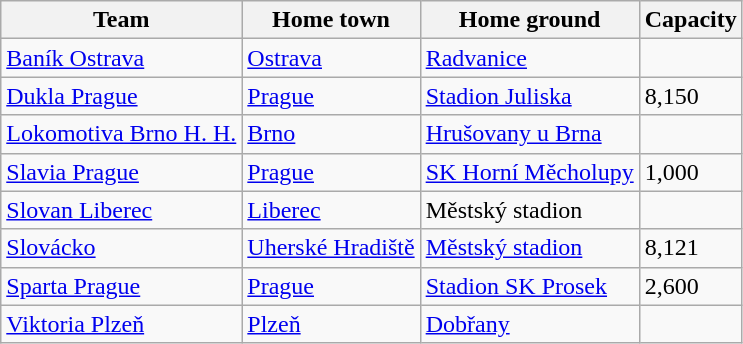<table class="wikitable sortable">
<tr>
<th>Team</th>
<th>Home town</th>
<th>Home ground</th>
<th>Capacity</th>
</tr>
<tr>
<td><a href='#'>Baník Ostrava</a></td>
<td><a href='#'>Ostrava</a></td>
<td><a href='#'>Radvanice</a></td>
<td></td>
</tr>
<tr>
<td><a href='#'>Dukla Prague</a></td>
<td><a href='#'>Prague</a></td>
<td><a href='#'>Stadion Juliska</a></td>
<td>8,150</td>
</tr>
<tr>
<td><a href='#'>Lokomotiva Brno H. H.</a></td>
<td><a href='#'>Brno</a></td>
<td><a href='#'>Hrušovany u Brna</a></td>
<td></td>
</tr>
<tr>
<td><a href='#'>Slavia Prague</a></td>
<td><a href='#'>Prague</a></td>
<td><a href='#'>SK Horní Měcholupy</a></td>
<td>1,000</td>
</tr>
<tr>
<td><a href='#'>Slovan Liberec</a></td>
<td><a href='#'>Liberec</a></td>
<td>Městský stadion</td>
<td></td>
</tr>
<tr>
<td><a href='#'>Slovácko</a></td>
<td><a href='#'>Uherské Hradiště</a></td>
<td><a href='#'>Městský stadion</a></td>
<td>8,121</td>
</tr>
<tr>
<td><a href='#'>Sparta Prague</a></td>
<td><a href='#'>Prague</a></td>
<td><a href='#'>Stadion SK Prosek</a></td>
<td>2,600</td>
</tr>
<tr>
<td><a href='#'>Viktoria Plzeň</a></td>
<td><a href='#'>Plzeň</a></td>
<td><a href='#'>Dobřany</a></td>
<td></td>
</tr>
</table>
